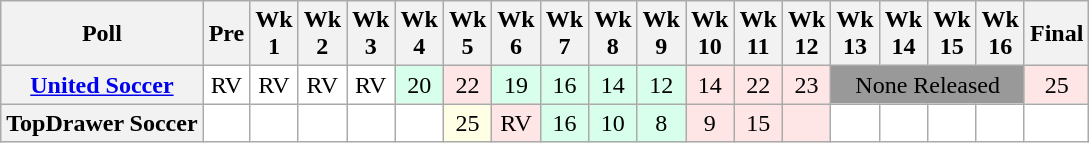<table class="wikitable" style="white-space:nowrap;text-align:center;">
<tr>
<th>Poll</th>
<th>Pre</th>
<th>Wk<br>1</th>
<th>Wk<br>2</th>
<th>Wk<br>3</th>
<th>Wk<br>4</th>
<th>Wk<br>5</th>
<th>Wk<br>6</th>
<th>Wk<br>7</th>
<th>Wk<br>8</th>
<th>Wk<br>9</th>
<th>Wk<br>10</th>
<th>Wk<br>11</th>
<th>Wk<br>12</th>
<th>Wk<br>13</th>
<th>Wk<br>14</th>
<th>Wk<br>15</th>
<th>Wk<br>16</th>
<th>Final<br></th>
</tr>
<tr>
<th><a href='#'>United Soccer</a></th>
<td style="background:#FFFFFF;">RV</td>
<td style="background:#FFFFFF;">RV</td>
<td style="background:#FFFFFF;">RV</td>
<td style="background:#FFFFFF;">RV</td>
<td style="background:#D8FFEB;">20</td>
<td style="background:#FFE6E6;">22</td>
<td style="background:#D8FFEB;">19</td>
<td style="background:#D8FFEB;">16</td>
<td style="background:#D8FFEB;">14</td>
<td style="background:#D8FFEB;">12</td>
<td style="background:#FFE6E6;">14</td>
<td style="background:#FFE6E6;">22</td>
<td style="background:#FFE6E6;">23</td>
<td colspan=4 style="background:#999;">None Released</td>
<td style="background:#FFE6E6;">25</td>
</tr>
<tr>
<th>TopDrawer Soccer </th>
<td style="background:#FFFFFF;"></td>
<td style="background:#FFFFFF;"></td>
<td style="background:#FFFFFF;"></td>
<td style="background:#FFFFFF;"></td>
<td style="background:#FFFFFF;"></td>
<td style="background:#FFFFE6;">25</td>
<td style="background:#FFE6E6;">RV</td>
<td style="background:#D8FFEB;">16</td>
<td style="background:#D8FFEB;">10</td>
<td style="background:#D8FFEB;">8</td>
<td style="background:#FFE6E6;">9</td>
<td style="background:#FFE6E6;">15</td>
<td style="background:#FFE6E6;"></td>
<td style="background:#FFFFFF;"></td>
<td style="background:#FFFFFF;"></td>
<td style="background:#FFFFFF;"></td>
<td style="background:#FFFFFF;"></td>
<td style="background:#FFFFFF;"></td>
</tr>
</table>
